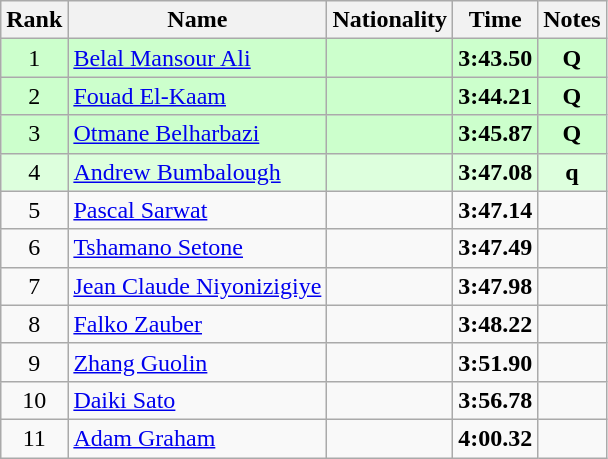<table class="wikitable sortable" style="text-align:center">
<tr>
<th>Rank</th>
<th>Name</th>
<th>Nationality</th>
<th>Time</th>
<th>Notes</th>
</tr>
<tr bgcolor=ccffcc>
<td>1</td>
<td align=left><a href='#'>Belal Mansour Ali</a></td>
<td align=left></td>
<td><strong>3:43.50</strong></td>
<td><strong>Q</strong></td>
</tr>
<tr bgcolor=ccffcc>
<td>2</td>
<td align=left><a href='#'>Fouad El-Kaam</a></td>
<td align=left></td>
<td><strong>3:44.21</strong></td>
<td><strong>Q</strong></td>
</tr>
<tr bgcolor=ccffcc>
<td>3</td>
<td align=left><a href='#'>Otmane Belharbazi</a></td>
<td align=left></td>
<td><strong>3:45.87</strong></td>
<td><strong>Q</strong></td>
</tr>
<tr bgcolor=ddffdd>
<td>4</td>
<td align=left><a href='#'>Andrew Bumbalough</a></td>
<td align=left></td>
<td><strong>3:47.08</strong></td>
<td><strong>q</strong></td>
</tr>
<tr>
<td>5</td>
<td align=left><a href='#'>Pascal Sarwat</a></td>
<td align=left></td>
<td><strong>3:47.14</strong></td>
<td></td>
</tr>
<tr>
<td>6</td>
<td align=left><a href='#'>Tshamano Setone</a></td>
<td align=left></td>
<td><strong>3:47.49</strong></td>
<td></td>
</tr>
<tr>
<td>7</td>
<td align=left><a href='#'>Jean Claude Niyonizigiye</a></td>
<td align=left></td>
<td><strong>3:47.98</strong></td>
<td></td>
</tr>
<tr>
<td>8</td>
<td align=left><a href='#'>Falko Zauber</a></td>
<td align=left></td>
<td><strong>3:48.22</strong></td>
<td></td>
</tr>
<tr>
<td>9</td>
<td align=left><a href='#'>Zhang Guolin</a></td>
<td align=left></td>
<td><strong>3:51.90</strong></td>
<td></td>
</tr>
<tr>
<td>10</td>
<td align=left><a href='#'>Daiki Sato</a></td>
<td align=left></td>
<td><strong>3:56.78</strong></td>
<td></td>
</tr>
<tr>
<td>11</td>
<td align=left><a href='#'>Adam Graham</a></td>
<td align=left></td>
<td><strong>4:00.32</strong></td>
<td></td>
</tr>
</table>
